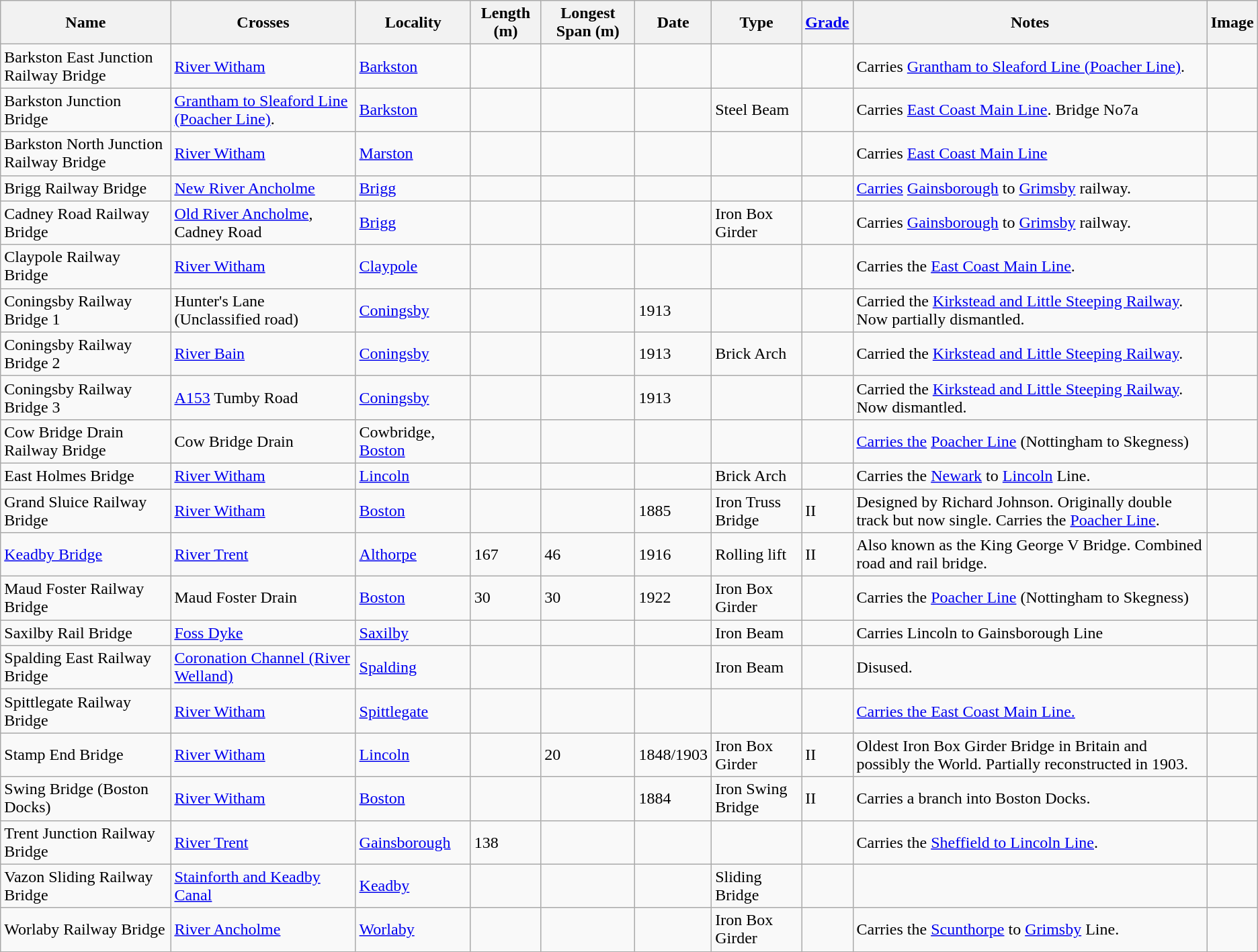<table class="wikitable sortable">
<tr>
<th>Name</th>
<th>Crosses</th>
<th>Locality</th>
<th>Length (m)</th>
<th>Longest Span (m)</th>
<th>Date</th>
<th>Type</th>
<th><a href='#'>Grade</a></th>
<th class="unsortable">Notes</th>
<th class="unsortable">Image</th>
</tr>
<tr>
<td>Barkston East Junction Railway Bridge</td>
<td><a href='#'>River Witham</a></td>
<td><a href='#'>Barkston</a></td>
<td></td>
<td></td>
<td></td>
<td></td>
<td></td>
<td>Carries <a href='#'>Grantham to Sleaford Line (Poacher Line)</a>.</td>
<td></td>
</tr>
<tr>
<td>Barkston Junction Bridge</td>
<td><a href='#'>Grantham to Sleaford Line (Poacher Line)</a>.</td>
<td><a href='#'>Barkston</a></td>
<td></td>
<td></td>
<td></td>
<td>Steel Beam</td>
<td></td>
<td>Carries <a href='#'>East Coast Main Line</a>. Bridge No7a</td>
<td></td>
</tr>
<tr>
<td>Barkston North Junction Railway Bridge</td>
<td><a href='#'>River Witham</a></td>
<td><a href='#'>Marston</a></td>
<td></td>
<td></td>
<td></td>
<td></td>
<td></td>
<td>Carries <a href='#'>East Coast Main Line</a></td>
<td></td>
</tr>
<tr>
<td>Brigg Railway Bridge</td>
<td><a href='#'>New River Ancholme</a></td>
<td><a href='#'>Brigg</a></td>
<td></td>
<td></td>
<td></td>
<td></td>
<td></td>
<td><a href='#'>Carries</a> <a href='#'>Gainsborough</a> to <a href='#'>Grimsby</a> railway.</td>
<td></td>
</tr>
<tr>
<td>Cadney Road Railway Bridge</td>
<td><a href='#'>Old River Ancholme</a>, Cadney Road</td>
<td><a href='#'>Brigg</a></td>
<td></td>
<td></td>
<td></td>
<td>Iron Box Girder</td>
<td></td>
<td>Carries <a href='#'>Gainsborough</a> to <a href='#'>Grimsby</a> railway.</td>
<td></td>
</tr>
<tr>
<td>Claypole Railway Bridge</td>
<td><a href='#'>River Witham</a></td>
<td><a href='#'>Claypole</a></td>
<td></td>
<td></td>
<td></td>
<td></td>
<td></td>
<td>Carries the <a href='#'>East Coast Main Line</a>.</td>
<td></td>
</tr>
<tr>
<td>Coningsby Railway Bridge 1</td>
<td>Hunter's Lane (Unclassified road)</td>
<td><a href='#'>Coningsby</a></td>
<td></td>
<td></td>
<td>1913</td>
<td></td>
<td></td>
<td>Carried the <a href='#'>Kirkstead and Little Steeping Railway</a>. Now partially dismantled.</td>
<td></td>
</tr>
<tr>
<td>Coningsby Railway Bridge 2</td>
<td><a href='#'>River Bain</a></td>
<td><a href='#'>Coningsby</a></td>
<td></td>
<td></td>
<td>1913</td>
<td>Brick Arch</td>
<td></td>
<td>Carried the <a href='#'>Kirkstead and Little Steeping Railway</a>.</td>
<td></td>
</tr>
<tr>
<td>Coningsby Railway Bridge 3</td>
<td><a href='#'>A153</a> Tumby Road</td>
<td><a href='#'>Coningsby</a></td>
<td></td>
<td></td>
<td>1913</td>
<td></td>
<td></td>
<td>Carried the <a href='#'>Kirkstead and Little Steeping Railway</a>. Now dismantled.</td>
<td></td>
</tr>
<tr>
<td>Cow Bridge Drain Railway Bridge</td>
<td>Cow Bridge Drain</td>
<td>Cowbridge, <a href='#'>Boston</a></td>
<td></td>
<td></td>
<td></td>
<td></td>
<td></td>
<td><a href='#'>Carries the</a> <a href='#'>Poacher Line</a> (Nottingham to Skegness)</td>
<td></td>
</tr>
<tr>
<td>East Holmes Bridge</td>
<td><a href='#'>River Witham</a></td>
<td><a href='#'>Lincoln</a></td>
<td></td>
<td></td>
<td></td>
<td>Brick Arch</td>
<td></td>
<td>Carries the <a href='#'>Newark</a> to <a href='#'>Lincoln</a> Line.</td>
<td></td>
</tr>
<tr>
<td>Grand Sluice Railway Bridge</td>
<td><a href='#'>River Witham</a></td>
<td><a href='#'>Boston</a></td>
<td></td>
<td></td>
<td>1885</td>
<td>Iron Truss Bridge</td>
<td>II</td>
<td>Designed by Richard Johnson. Originally double track but now single. Carries the <a href='#'>Poacher Line</a>.</td>
<td></td>
</tr>
<tr>
<td><a href='#'>Keadby Bridge</a></td>
<td><a href='#'>River Trent</a></td>
<td><a href='#'>Althorpe</a></td>
<td>167</td>
<td>46</td>
<td>1916</td>
<td>Rolling lift</td>
<td>II</td>
<td>Also known as the King George V Bridge. Combined road and rail bridge.</td>
<td></td>
</tr>
<tr>
<td>Maud Foster Railway Bridge</td>
<td>Maud Foster Drain</td>
<td><a href='#'>Boston</a></td>
<td>30</td>
<td>30</td>
<td>1922</td>
<td>Iron Box Girder</td>
<td></td>
<td>Carries the <a href='#'>Poacher Line</a> (Nottingham to Skegness)</td>
<td></td>
</tr>
<tr>
<td>Saxilby Rail Bridge</td>
<td><a href='#'>Foss Dyke</a></td>
<td><a href='#'>Saxilby</a></td>
<td></td>
<td></td>
<td></td>
<td>Iron Beam</td>
<td></td>
<td>Carries Lincoln to Gainsborough Line</td>
<td></td>
</tr>
<tr>
<td>Spalding East Railway Bridge</td>
<td><a href='#'>Coronation Channel (River Welland)</a></td>
<td><a href='#'>Spalding</a></td>
<td></td>
<td></td>
<td></td>
<td>Iron Beam</td>
<td></td>
<td>Disused.</td>
<td></td>
</tr>
<tr>
<td>Spittlegate Railway Bridge</td>
<td><a href='#'>River Witham</a></td>
<td><a href='#'>Spittlegate</a></td>
<td></td>
<td></td>
<td></td>
<td></td>
<td></td>
<td><a href='#'>Carries the East Coast Main Line.</a></td>
<td></td>
</tr>
<tr>
<td>Stamp End Bridge</td>
<td><a href='#'>River Witham</a></td>
<td><a href='#'>Lincoln</a></td>
<td></td>
<td>20</td>
<td>1848/1903</td>
<td>Iron Box Girder</td>
<td>II</td>
<td>Oldest Iron Box Girder Bridge in Britain and possibly the World. Partially reconstructed in 1903.</td>
<td></td>
</tr>
<tr>
<td>Swing Bridge (Boston Docks)</td>
<td><a href='#'>River Witham</a></td>
<td><a href='#'>Boston</a></td>
<td></td>
<td></td>
<td>1884</td>
<td>Iron Swing Bridge</td>
<td>II</td>
<td>Carries a branch into Boston Docks.</td>
<td></td>
</tr>
<tr>
<td>Trent Junction  Railway Bridge</td>
<td><a href='#'>River Trent</a></td>
<td><a href='#'>Gainsborough</a></td>
<td>138</td>
<td></td>
<td></td>
<td></td>
<td></td>
<td>Carries the <a href='#'>Sheffield to Lincoln Line</a>.</td>
<td></td>
</tr>
<tr>
<td>Vazon Sliding Railway Bridge</td>
<td><a href='#'>Stainforth and Keadby Canal</a></td>
<td><a href='#'>Keadby</a></td>
<td></td>
<td></td>
<td></td>
<td>Sliding Bridge</td>
<td></td>
<td></td>
<td></td>
</tr>
<tr>
<td>Worlaby Railway Bridge</td>
<td><a href='#'>River Ancholme</a></td>
<td><a href='#'>Worlaby</a></td>
<td></td>
<td></td>
<td></td>
<td>Iron Box Girder</td>
<td></td>
<td>Carries the <a href='#'>Scunthorpe</a> to <a href='#'>Grimsby</a> Line.</td>
<td></td>
</tr>
<tr>
</tr>
</table>
